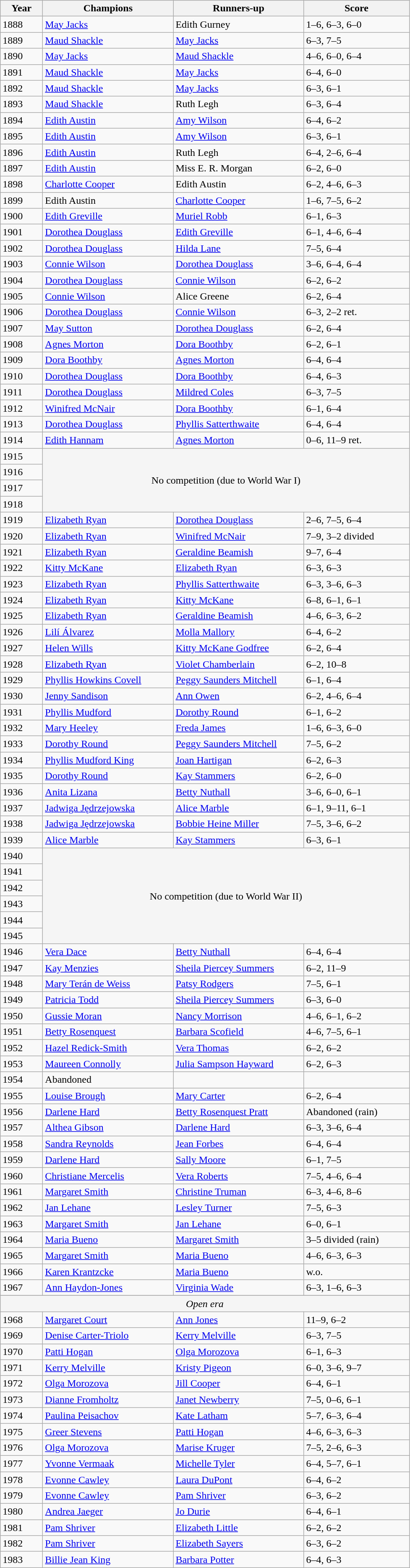<table class="wikitable">
<tr>
<th style="width:60px;">Year</th>
<th style="width:200px;">Champions</th>
<th style="width:200px;">Runners-up</th>
<th style="width:160px;">Score</th>
</tr>
<tr>
<td>1888</td>
<td> <a href='#'>May Jacks</a></td>
<td> Edith Gurney</td>
<td>1–6, 6–3, 6–0</td>
</tr>
<tr>
<td>1889</td>
<td> <a href='#'>Maud Shackle</a></td>
<td> <a href='#'>May Jacks</a></td>
<td>6–3, 7–5</td>
</tr>
<tr>
<td>1890</td>
<td> <a href='#'>May Jacks</a></td>
<td> <a href='#'>Maud Shackle</a></td>
<td>4–6, 6–0, 6–4</td>
</tr>
<tr>
<td>1891</td>
<td> <a href='#'>Maud Shackle</a></td>
<td> <a href='#'>May Jacks</a></td>
<td>6–4, 6–0</td>
</tr>
<tr>
<td>1892</td>
<td> <a href='#'>Maud Shackle</a></td>
<td> <a href='#'>May Jacks</a></td>
<td>6–3, 6–1</td>
</tr>
<tr>
<td>1893</td>
<td> <a href='#'>Maud Shackle</a></td>
<td> Ruth Legh</td>
<td>6–3, 6–4</td>
</tr>
<tr>
<td>1894</td>
<td> <a href='#'>Edith Austin</a></td>
<td> <a href='#'>Amy Wilson</a></td>
<td>6–4, 6–2</td>
</tr>
<tr>
<td>1895</td>
<td> <a href='#'>Edith Austin</a></td>
<td> <a href='#'>Amy Wilson</a></td>
<td>6–3, 6–1</td>
</tr>
<tr>
<td>1896</td>
<td> <a href='#'>Edith Austin</a></td>
<td> Ruth Legh</td>
<td>6–4, 2–6, 6–4</td>
</tr>
<tr>
<td>1897</td>
<td> <a href='#'>Edith Austin</a></td>
<td> Miss E. R. Morgan</td>
<td>6–2, 6–0</td>
</tr>
<tr>
<td>1898</td>
<td> <a href='#'>Charlotte Cooper</a></td>
<td> Edith Austin</td>
<td>6–2, 4–6, 6–3</td>
</tr>
<tr>
<td>1899</td>
<td> Edith Austin</td>
<td> <a href='#'>Charlotte Cooper</a></td>
<td>1–6, 7–5, 6–2</td>
</tr>
<tr>
<td>1900</td>
<td> <a href='#'>Edith Greville</a></td>
<td> <a href='#'>Muriel Robb</a></td>
<td>6–1, 6–3</td>
</tr>
<tr>
<td>1901</td>
<td> <a href='#'>Dorothea Douglass</a></td>
<td> <a href='#'>Edith Greville</a></td>
<td>6–1, 4–6, 6–4</td>
</tr>
<tr>
<td>1902</td>
<td> <a href='#'>Dorothea Douglass</a></td>
<td> <a href='#'>Hilda Lane</a></td>
<td>7–5, 6–4</td>
</tr>
<tr>
<td>1903</td>
<td> <a href='#'>Connie Wilson</a></td>
<td> <a href='#'>Dorothea Douglass</a></td>
<td>3–6, 6–4, 6–4</td>
</tr>
<tr>
<td>1904</td>
<td> <a href='#'>Dorothea Douglass</a></td>
<td> <a href='#'>Connie Wilson</a></td>
<td>6–2, 6–2</td>
</tr>
<tr>
<td>1905  </td>
<td> <a href='#'>Connie Wilson</a></td>
<td> Alice Greene</td>
<td>6–2, 6–4</td>
</tr>
<tr>
<td>1906</td>
<td> <a href='#'>Dorothea Douglass</a></td>
<td> <a href='#'>Connie Wilson</a></td>
<td>6–3, 2–2 ret.</td>
</tr>
<tr>
<td>1907</td>
<td> <a href='#'>May Sutton</a></td>
<td> <a href='#'>Dorothea Douglass</a></td>
<td>6–2, 6–4</td>
</tr>
<tr>
<td>1908</td>
<td> <a href='#'>Agnes Morton</a></td>
<td> <a href='#'>Dora Boothby</a></td>
<td>6–2, 6–1</td>
</tr>
<tr>
<td>1909</td>
<td> <a href='#'>Dora Boothby</a></td>
<td> <a href='#'>Agnes Morton</a></td>
<td>6–4, 6–4</td>
</tr>
<tr>
<td>1910</td>
<td> <a href='#'>Dorothea Douglass</a></td>
<td> <a href='#'>Dora Boothby</a></td>
<td>6–4, 6–3</td>
</tr>
<tr>
<td>1911</td>
<td> <a href='#'>Dorothea Douglass</a></td>
<td> <a href='#'>Mildred Coles</a></td>
<td>6–3, 7–5</td>
</tr>
<tr>
<td>1912</td>
<td> <a href='#'>Winifred McNair</a></td>
<td> <a href='#'>Dora Boothby</a></td>
<td>6–1, 6–4</td>
</tr>
<tr>
<td>1913</td>
<td> <a href='#'>Dorothea Douglass</a></td>
<td> <a href='#'>Phyllis Satterthwaite</a></td>
<td>6–4, 6–4</td>
</tr>
<tr>
<td>1914</td>
<td> <a href='#'>Edith Hannam</a></td>
<td> <a href='#'>Agnes Morton</a></td>
<td>0–6, 11–9 ret.</td>
</tr>
<tr>
<td>1915</td>
<td rowspan="4" colspan="5" align="center" style="background:#F5F5F5">No competition (due to World War I)</td>
</tr>
<tr>
<td>1916</td>
</tr>
<tr>
<td>1917</td>
</tr>
<tr>
<td>1918</td>
</tr>
<tr>
<td>1919</td>
<td> <a href='#'>Elizabeth Ryan</a></td>
<td> <a href='#'>Dorothea Douglass</a></td>
<td>2–6, 7–5, 6–4</td>
</tr>
<tr>
<td>1920</td>
<td> <a href='#'>Elizabeth Ryan</a></td>
<td> <a href='#'>Winifred McNair</a></td>
<td>7–9, 3–2 divided</td>
</tr>
<tr>
<td>1921</td>
<td> <a href='#'>Elizabeth Ryan</a></td>
<td> <a href='#'>Geraldine Beamish</a></td>
<td>9–7, 6–4</td>
</tr>
<tr>
<td>1922</td>
<td> <a href='#'>Kitty McKane</a></td>
<td> <a href='#'>Elizabeth Ryan</a></td>
<td>6–3, 6–3</td>
</tr>
<tr>
<td>1923</td>
<td> <a href='#'>Elizabeth Ryan</a></td>
<td> <a href='#'>Phyllis Satterthwaite</a></td>
<td>6–3, 3–6, 6–3</td>
</tr>
<tr>
<td>1924</td>
<td> <a href='#'>Elizabeth Ryan</a></td>
<td> <a href='#'>Kitty McKane</a></td>
<td>6–8, 6–1, 6–1</td>
</tr>
<tr>
<td>1925</td>
<td> <a href='#'>Elizabeth Ryan</a></td>
<td> <a href='#'>Geraldine Beamish</a></td>
<td>4–6, 6–3, 6–2</td>
</tr>
<tr>
<td>1926</td>
<td> <a href='#'>Lilí Álvarez</a></td>
<td> <a href='#'>Molla Mallory</a></td>
<td>6–4, 6–2</td>
</tr>
<tr>
<td>1927</td>
<td> <a href='#'>Helen Wills</a></td>
<td> <a href='#'>Kitty McKane Godfree</a></td>
<td>6–2, 6–4</td>
</tr>
<tr>
<td>1928</td>
<td> <a href='#'>Elizabeth Ryan</a></td>
<td> <a href='#'>Violet Chamberlain</a></td>
<td>6–2, 10–8</td>
</tr>
<tr>
<td>1929</td>
<td> <a href='#'>Phyllis Howkins Covell</a></td>
<td> <a href='#'>Peggy Saunders Mitchell</a></td>
<td>6–1, 6–4</td>
</tr>
<tr>
<td>1930</td>
<td> <a href='#'>Jenny Sandison</a></td>
<td> <a href='#'>Ann Owen</a></td>
<td>6–2, 4–6, 6–4</td>
</tr>
<tr>
<td>1931</td>
<td> <a href='#'>Phyllis Mudford</a></td>
<td> <a href='#'>Dorothy Round</a></td>
<td>6–1, 6–2</td>
</tr>
<tr>
<td>1932</td>
<td> <a href='#'>Mary Heeley</a></td>
<td> <a href='#'>Freda James</a></td>
<td>1–6, 6–3, 6–0</td>
</tr>
<tr>
<td>1933</td>
<td> <a href='#'>Dorothy Round</a></td>
<td> <a href='#'>Peggy Saunders Mitchell</a></td>
<td>7–5, 6–2</td>
</tr>
<tr>
<td>1934</td>
<td> <a href='#'>Phyllis Mudford King</a></td>
<td> <a href='#'>Joan Hartigan</a></td>
<td>6–2, 6–3</td>
</tr>
<tr>
<td>1935</td>
<td> <a href='#'>Dorothy Round</a></td>
<td> <a href='#'>Kay Stammers</a></td>
<td>6–2, 6–0</td>
</tr>
<tr>
<td>1936</td>
<td> <a href='#'>Anita Lizana</a></td>
<td> <a href='#'>Betty Nuthall</a></td>
<td>3–6, 6–0, 6–1</td>
</tr>
<tr>
<td>1937</td>
<td> <a href='#'>Jadwiga Jędrzejowska</a></td>
<td> <a href='#'>Alice Marble</a></td>
<td>6–1, 9–11, 6–1</td>
</tr>
<tr>
<td>1938</td>
<td> <a href='#'>Jadwiga Jędrzejowska</a></td>
<td> <a href='#'>Bobbie Heine Miller</a></td>
<td>7–5, 3–6, 6–2</td>
</tr>
<tr>
<td>1939</td>
<td> <a href='#'>Alice Marble</a></td>
<td> <a href='#'>Kay Stammers</a></td>
<td>6–3, 6–1</td>
</tr>
<tr>
<td>1940</td>
<td rowspan="6" colspan="5" align="center" style="background:#F5F5F5">No competition (due to World War II)</td>
</tr>
<tr>
<td>1941</td>
</tr>
<tr>
<td>1942</td>
</tr>
<tr>
<td>1943</td>
</tr>
<tr>
<td>1944</td>
</tr>
<tr>
<td>1945</td>
</tr>
<tr>
<td>1946</td>
<td> <a href='#'>Vera Dace</a></td>
<td> <a href='#'>Betty Nuthall</a></td>
<td>6–4, 6–4</td>
</tr>
<tr>
<td>1947</td>
<td> <a href='#'>Kay Menzies</a></td>
<td> <a href='#'>Sheila Piercey Summers</a></td>
<td>6–2, 11–9</td>
</tr>
<tr>
<td>1948</td>
<td> <a href='#'>Mary Terán de Weiss</a></td>
<td> <a href='#'>Patsy Rodgers</a></td>
<td>7–5, 6–1</td>
</tr>
<tr>
<td>1949</td>
<td> <a href='#'>Patricia Todd</a></td>
<td> <a href='#'>Sheila Piercey Summers</a></td>
<td>6–3, 6–0</td>
</tr>
<tr>
<td>1950</td>
<td> <a href='#'>Gussie Moran</a></td>
<td> <a href='#'>Nancy Morrison</a></td>
<td>4–6, 6–1, 6–2</td>
</tr>
<tr>
<td>1951</td>
<td> <a href='#'>Betty Rosenquest</a></td>
<td> <a href='#'>Barbara Scofield</a></td>
<td>4–6, 7–5, 6–1</td>
</tr>
<tr>
<td>1952</td>
<td> <a href='#'>Hazel Redick-Smith</a></td>
<td> <a href='#'>Vera Thomas</a></td>
<td>6–2, 6–2</td>
</tr>
<tr>
<td>1953</td>
<td> <a href='#'>Maureen Connolly</a></td>
<td> <a href='#'>Julia Sampson Hayward</a></td>
<td>6–2, 6–3</td>
</tr>
<tr>
<td>1954</td>
<td>Abandoned</td>
<td></td>
<td></td>
</tr>
<tr>
<td>1955</td>
<td> <a href='#'>Louise Brough</a></td>
<td> <a href='#'>Mary Carter</a></td>
<td>6–2, 6–4</td>
</tr>
<tr>
<td>1956</td>
<td> <a href='#'>Darlene Hard</a></td>
<td> <a href='#'>Betty Rosenquest Pratt</a></td>
<td>Abandoned (rain)</td>
</tr>
<tr>
<td>1957</td>
<td> <a href='#'>Althea Gibson</a></td>
<td> <a href='#'>Darlene Hard</a></td>
<td>6–3, 3–6, 6–4</td>
</tr>
<tr>
<td>1958</td>
<td> <a href='#'>Sandra Reynolds</a></td>
<td> <a href='#'>Jean Forbes</a></td>
<td>6–4, 6–4</td>
</tr>
<tr>
<td>1959</td>
<td> <a href='#'>Darlene Hard</a></td>
<td> <a href='#'>Sally Moore</a></td>
<td>6–1, 7–5</td>
</tr>
<tr>
<td>1960</td>
<td> <a href='#'>Christiane Mercelis</a></td>
<td> <a href='#'>Vera Roberts</a></td>
<td>7–5, 4–6, 6–4</td>
</tr>
<tr>
<td>1961</td>
<td> <a href='#'>Margaret Smith</a></td>
<td> <a href='#'>Christine Truman</a></td>
<td>6–3, 4–6, 8–6</td>
</tr>
<tr>
<td>1962</td>
<td> <a href='#'>Jan Lehane</a></td>
<td> <a href='#'>Lesley Turner</a></td>
<td>7–5, 6–3</td>
</tr>
<tr>
<td>1963</td>
<td> <a href='#'>Margaret Smith</a></td>
<td> <a href='#'>Jan Lehane</a></td>
<td>6–0, 6–1</td>
</tr>
<tr>
<td>1964</td>
<td> <a href='#'>Maria Bueno</a></td>
<td> <a href='#'>Margaret Smith</a></td>
<td>3–5 divided (rain)</td>
</tr>
<tr>
<td>1965</td>
<td> <a href='#'>Margaret Smith</a></td>
<td> <a href='#'>Maria Bueno</a></td>
<td>4–6, 6–3, 6–3</td>
</tr>
<tr>
<td>1966</td>
<td> <a href='#'>Karen Krantzcke</a></td>
<td> <a href='#'>Maria Bueno</a></td>
<td>w.o.</td>
</tr>
<tr>
<td>1967</td>
<td> <a href='#'>Ann Haydon-Jones</a></td>
<td> <a href='#'>Virginia Wade</a></td>
<td>6–3, 1–6, 6–3</td>
</tr>
<tr>
</tr>
<tr style=background-color:#f5f5f5>
<td colspan=10 align=center><em>Open era</em></td>
</tr>
<tr>
<td>1968</td>
<td> <a href='#'>Margaret Court</a></td>
<td> <a href='#'>Ann Jones</a></td>
<td>11–9, 6–2</td>
</tr>
<tr>
<td>1969</td>
<td> <a href='#'>Denise Carter-Triolo</a></td>
<td> <a href='#'>Kerry Melville</a></td>
<td>6–3, 7–5</td>
</tr>
<tr>
<td>1970</td>
<td> <a href='#'>Patti Hogan</a></td>
<td> <a href='#'>Olga Morozova</a></td>
<td>6–1, 6–3</td>
</tr>
<tr>
<td>1971</td>
<td> <a href='#'>Kerry Melville</a></td>
<td> <a href='#'>Kristy Pigeon</a></td>
<td>6–0, 3–6, 9–7</td>
</tr>
<tr>
<td>1972</td>
<td> <a href='#'>Olga Morozova</a></td>
<td> <a href='#'>Jill Cooper</a></td>
<td>6–4, 6–1</td>
</tr>
<tr>
<td>1973</td>
<td> <a href='#'>Dianne Fromholtz</a></td>
<td> <a href='#'>Janet Newberry</a></td>
<td>7–5, 0–6, 6–1</td>
</tr>
<tr>
<td>1974</td>
<td> <a href='#'>Paulina Peisachov</a></td>
<td> <a href='#'>Kate Latham</a></td>
<td>5–7, 6–3, 6–4</td>
</tr>
<tr>
<td>1975</td>
<td> <a href='#'>Greer Stevens</a></td>
<td> <a href='#'>Patti Hogan</a></td>
<td>4–6, 6–3, 6–3</td>
</tr>
<tr>
<td>1976</td>
<td> <a href='#'>Olga Morozova</a></td>
<td> <a href='#'>Marise Kruger</a></td>
<td>7–5, 2–6, 6–3</td>
</tr>
<tr>
<td>1977</td>
<td> <a href='#'>Yvonne Vermaak</a></td>
<td> <a href='#'>Michelle Tyler</a></td>
<td>6–4, 5–7, 6–1</td>
</tr>
<tr>
<td>1978</td>
<td> <a href='#'>Evonne Cawley</a></td>
<td> <a href='#'>Laura DuPont</a></td>
<td>6–4, 6–2</td>
</tr>
<tr>
<td>1979</td>
<td> <a href='#'>Evonne Cawley</a></td>
<td> <a href='#'>Pam Shriver</a></td>
<td>6–3, 6–2</td>
</tr>
<tr>
<td>1980</td>
<td> <a href='#'>Andrea Jaeger</a></td>
<td> <a href='#'>Jo Durie</a></td>
<td>6–4, 6–1</td>
</tr>
<tr>
<td>1981</td>
<td> <a href='#'>Pam Shriver</a></td>
<td> <a href='#'>Elizabeth Little</a></td>
<td>6–2, 6–2</td>
</tr>
<tr>
<td>1982</td>
<td> <a href='#'>Pam Shriver</a></td>
<td> <a href='#'>Elizabeth Sayers</a></td>
<td>6–3, 6–2</td>
</tr>
<tr>
<td>1983</td>
<td> <a href='#'>Billie Jean King</a></td>
<td> <a href='#'>Barbara Potter</a></td>
<td>6–4, 6–3</td>
</tr>
</table>
